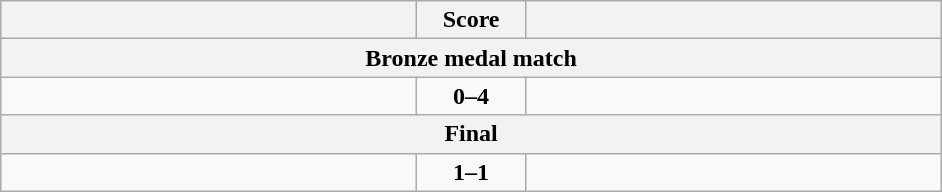<table class="wikitable" style="text-align: left;">
<tr>
<th align="right" width="270"></th>
<th width="65">Score</th>
<th align="left" width="270"></th>
</tr>
<tr>
<th colspan="3">Bronze medal match</th>
</tr>
<tr>
<td></td>
<td align=center><strong>0–4</strong></td>
<td><strong></strong></td>
</tr>
<tr>
<th colspan="3">Final</th>
</tr>
<tr>
<td></td>
<td align=center><strong>1–1</strong></td>
<td><strong></strong></td>
</tr>
</table>
